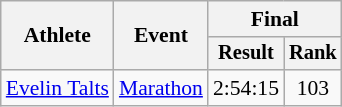<table class="wikitable" style="font-size:90%">
<tr>
<th rowspan="2">Athlete</th>
<th rowspan="2">Event</th>
<th colspan="2">Final</th>
</tr>
<tr style="font-size:95%">
<th>Result</th>
<th>Rank</th>
</tr>
<tr align=center>
<td align=left><a href='#'>Evelin Talts</a></td>
<td align=left><a href='#'>Marathon</a></td>
<td>2:54:15</td>
<td>103</td>
</tr>
</table>
